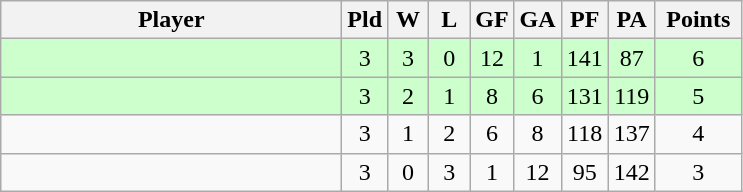<table class=wikitable style="text-align:center">
<tr>
<th width=220>Player</th>
<th width=20>Pld</th>
<th width=20>W</th>
<th width=20>L</th>
<th width=20>GF</th>
<th width=20>GA</th>
<th width=20>PF</th>
<th width=20>PA</th>
<th width=50>Points</th>
</tr>
<tr bgcolor="#ccffcc">
<td align=left></td>
<td>3</td>
<td>3</td>
<td>0</td>
<td>12</td>
<td>1</td>
<td>141</td>
<td>87</td>
<td>6</td>
</tr>
<tr bgcolor="#ccffcc">
<td align=left></td>
<td>3</td>
<td>2</td>
<td>1</td>
<td>8</td>
<td>6</td>
<td>131</td>
<td>119</td>
<td>5</td>
</tr>
<tr>
<td align=left></td>
<td>3</td>
<td>1</td>
<td>2</td>
<td>6</td>
<td>8</td>
<td>118</td>
<td>137</td>
<td>4</td>
</tr>
<tr>
<td align=left></td>
<td>3</td>
<td>0</td>
<td>3</td>
<td>1</td>
<td>12</td>
<td>95</td>
<td>142</td>
<td>3</td>
</tr>
</table>
